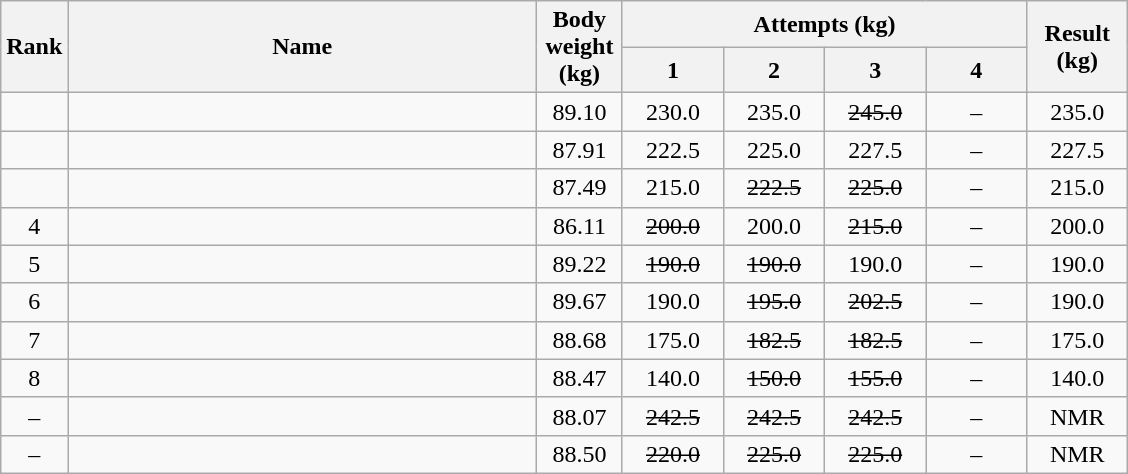<table class="wikitable" style="text-align:center;">
<tr>
<th rowspan=2>Rank</th>
<th rowspan=2 width=305>Name</th>
<th rowspan=2 width=50>Body weight (kg)</th>
<th colspan=4>Attempts (kg)</th>
<th rowspan=2 width=60>Result (kg)</th>
</tr>
<tr>
<th width=60>1</th>
<th width=60>2</th>
<th width=60>3</th>
<th width=60>4</th>
</tr>
<tr>
<td></td>
<td align="left"></td>
<td>89.10</td>
<td>230.0</td>
<td>235.0</td>
<td><s>245.0</s></td>
<td>–</td>
<td>235.0</td>
</tr>
<tr>
<td></td>
<td align="left"></td>
<td>87.91</td>
<td>222.5</td>
<td>225.0</td>
<td>227.5</td>
<td>–</td>
<td>227.5</td>
</tr>
<tr>
<td></td>
<td align="left"></td>
<td>87.49</td>
<td>215.0</td>
<td><s>222.5</s></td>
<td><s>225.0</s></td>
<td>–</td>
<td>215.0</td>
</tr>
<tr>
<td>4</td>
<td align="left"></td>
<td>86.11</td>
<td><s>200.0</s></td>
<td>200.0</td>
<td><s>215.0</s></td>
<td>–</td>
<td>200.0</td>
</tr>
<tr>
<td>5</td>
<td align="left"></td>
<td>89.22</td>
<td><s>190.0</s></td>
<td><s>190.0</s></td>
<td>190.0</td>
<td>–</td>
<td>190.0</td>
</tr>
<tr>
<td>6</td>
<td align="left"></td>
<td>89.67</td>
<td>190.0</td>
<td><s>195.0</s></td>
<td><s>202.5</s></td>
<td>–</td>
<td>190.0</td>
</tr>
<tr>
<td>7</td>
<td align="left"></td>
<td>88.68</td>
<td>175.0</td>
<td><s>182.5</s></td>
<td><s>182.5</s></td>
<td>–</td>
<td>175.0</td>
</tr>
<tr>
<td>8</td>
<td align="left"></td>
<td>88.47</td>
<td>140.0</td>
<td><s>150.0</s></td>
<td><s>155.0</s></td>
<td>–</td>
<td>140.0</td>
</tr>
<tr>
<td>–</td>
<td align="left"></td>
<td>88.07</td>
<td><s>242.5</s></td>
<td><s>242.5</s></td>
<td><s>242.5</s></td>
<td>–</td>
<td>NMR</td>
</tr>
<tr>
<td>–</td>
<td align="left"></td>
<td>88.50</td>
<td><s>220.0</s></td>
<td><s>225.0</s></td>
<td><s>225.0</s></td>
<td>–</td>
<td>NMR</td>
</tr>
</table>
